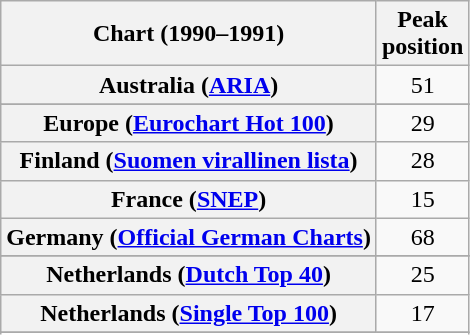<table class="wikitable sortable plainrowheaders">
<tr>
<th align="left">Chart (1990–1991)</th>
<th align="center">Peak<br>position</th>
</tr>
<tr>
<th scope="row">Australia (<a href='#'>ARIA</a>)</th>
<td align="center">51</td>
</tr>
<tr>
</tr>
<tr>
</tr>
<tr>
<th scope="row">Europe (<a href='#'>Eurochart Hot 100</a>)</th>
<td align="center">29</td>
</tr>
<tr>
<th scope="row">Finland (<a href='#'>Suomen virallinen lista</a>)</th>
<td align="center">28</td>
</tr>
<tr>
<th scope="row">France (<a href='#'>SNEP</a>)</th>
<td align="center">15</td>
</tr>
<tr>
<th scope="row">Germany (<a href='#'>Official German Charts</a>)</th>
<td align="center">68</td>
</tr>
<tr>
</tr>
<tr>
<th scope="row">Netherlands (<a href='#'>Dutch Top 40</a>)</th>
<td align="center">25</td>
</tr>
<tr>
<th scope="row">Netherlands (<a href='#'>Single Top 100</a>)</th>
<td align="center">17</td>
</tr>
<tr>
</tr>
<tr>
</tr>
<tr>
</tr>
</table>
